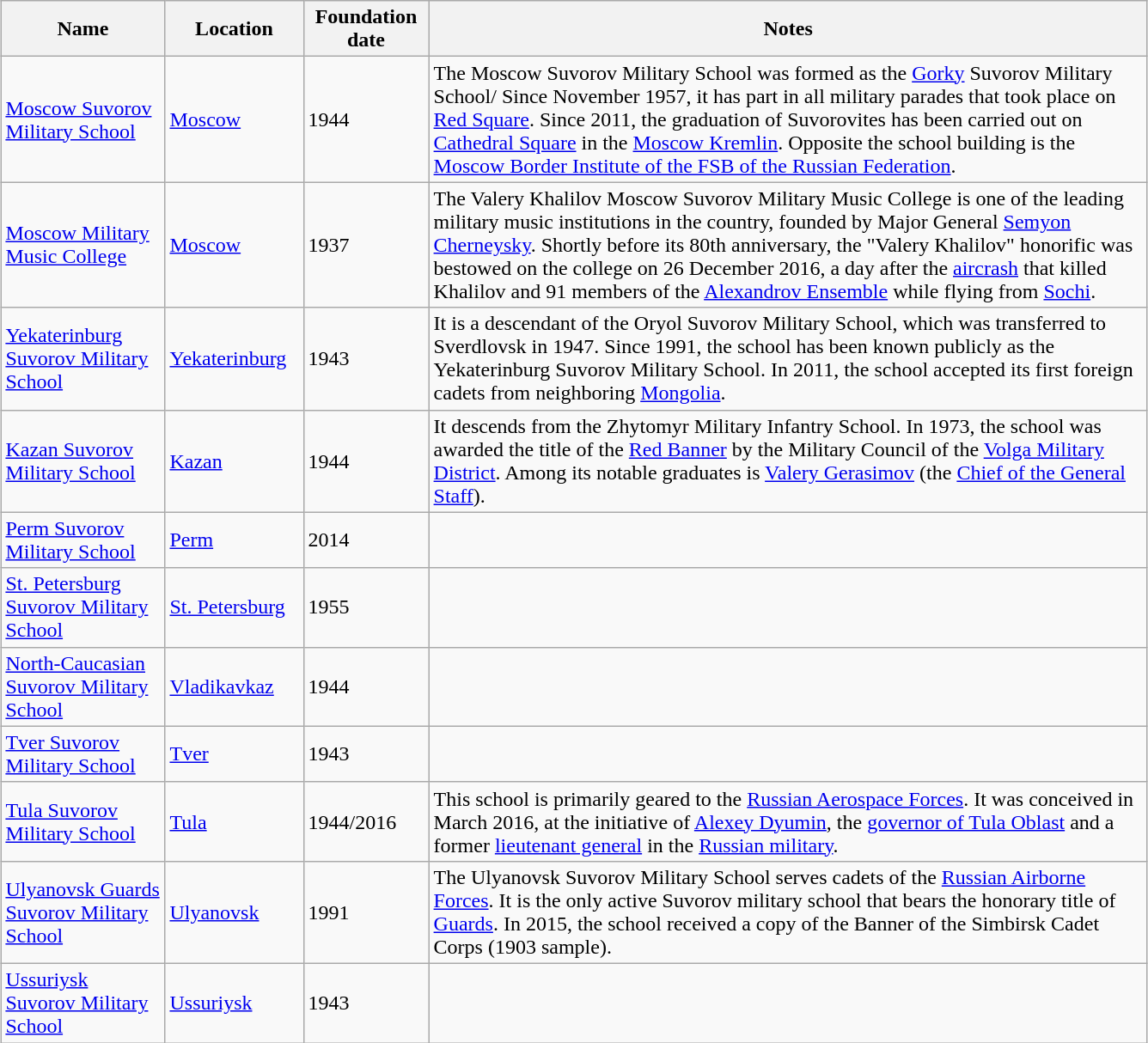<table class="wikitable" style="margin: 1em auto 1em auto">
<tr>
<th style="width:120px;">Name</th>
<th style="width:100px;">Location</th>
<th style="width:90px;">Foundation date</th>
<th style="width:550px;">Notes</th>
</tr>
<tr>
<td><a href='#'>Moscow Suvorov Military School</a></td>
<td><a href='#'>Moscow</a></td>
<td>1944</td>
<td>The Moscow Suvorov Military School was formed as the <a href='#'>Gorky</a> Suvorov Military School/ Since November 1957, it has part in all military parades that took place on <a href='#'>Red Square</a>. Since 2011, the graduation of Suvorovites has been carried out on <a href='#'>Cathedral Square</a> in the <a href='#'>Moscow Kremlin</a>. Opposite the school building is the <a href='#'>Moscow Border Institute of the FSB of the Russian Federation</a>.</td>
</tr>
<tr>
<td><a href='#'>Moscow Military Music College</a></td>
<td><a href='#'>Moscow</a></td>
<td>1937</td>
<td>The Valery Khalilov Moscow Suvorov Military Music College is one of the leading military music institutions in the country, founded by Major General <a href='#'>Semyon Cherneysky</a>. Shortly before its 80th anniversary, the "Valery Khalilov" honorific was bestowed on the college on 26 December 2016, a day after the <a href='#'>aircrash</a> that killed Khalilov and 91 members of the <a href='#'>Alexandrov Ensemble</a> while flying from <a href='#'>Sochi</a>.</td>
</tr>
<tr>
<td><a href='#'>Yekaterinburg Suvorov Military School</a></td>
<td><a href='#'>Yekaterinburg</a></td>
<td>1943</td>
<td>It is a descendant of the Oryol Suvorov Military School, which was transferred to Sverdlovsk in 1947. Since 1991, the school has been known publicly as the Yekaterinburg Suvorov Military School. In 2011, the school accepted its first foreign cadets from neighboring <a href='#'>Mongolia</a>.</td>
</tr>
<tr>
<td><a href='#'>Kazan Suvorov Military School</a></td>
<td><a href='#'>Kazan</a></td>
<td>1944</td>
<td>It descends from the Zhytomyr Military Infantry School. In 1973, the school was awarded the title of the <a href='#'>Red Banner</a> by the Military Council of the <a href='#'>Volga Military District</a>. Among its notable graduates is <a href='#'>Valery Gerasimov</a> (the <a href='#'>Chief of the General Staff</a>).</td>
</tr>
<tr>
<td><a href='#'>Perm Suvorov Military School</a></td>
<td><a href='#'>Perm</a></td>
<td>2014</td>
<td></td>
</tr>
<tr>
<td><a href='#'>St. Petersburg Suvorov Military School</a></td>
<td><a href='#'>St. Petersburg</a></td>
<td>1955</td>
<td></td>
</tr>
<tr>
<td><a href='#'>North-Caucasian Suvorov Military School</a></td>
<td><a href='#'>Vladikavkaz</a></td>
<td>1944</td>
<td></td>
</tr>
<tr>
<td><a href='#'>Tver Suvorov Military School</a></td>
<td><a href='#'>Tver</a></td>
<td>1943</td>
<td></td>
</tr>
<tr>
<td><a href='#'>Tula Suvorov Military School</a></td>
<td><a href='#'>Tula</a></td>
<td>1944/2016</td>
<td>This school is primarily geared to the <a href='#'>Russian Aerospace Forces</a>. It was conceived in March 2016, at the initiative of <a href='#'>Alexey Dyumin</a>, the <a href='#'>governor of Tula Oblast</a> and a former <a href='#'>lieutenant general</a> in the <a href='#'>Russian military</a>.</td>
</tr>
<tr>
<td><a href='#'>Ulyanovsk Guards Suvorov Military School</a></td>
<td><a href='#'>Ulyanovsk</a></td>
<td>1991</td>
<td>The Ulyanovsk Suvorov Military School serves cadets of the <a href='#'>Russian Airborne Forces</a>. It is the only active Suvorov military school that bears the honorary title of <a href='#'>Guards</a>. In 2015, the school received a copy of the Banner of the Simbirsk Cadet Corps (1903 sample).</td>
</tr>
<tr>
<td><a href='#'>Ussuriysk Suvorov Military School</a></td>
<td><a href='#'>Ussuriysk</a></td>
<td>1943</td>
<td></td>
</tr>
</table>
